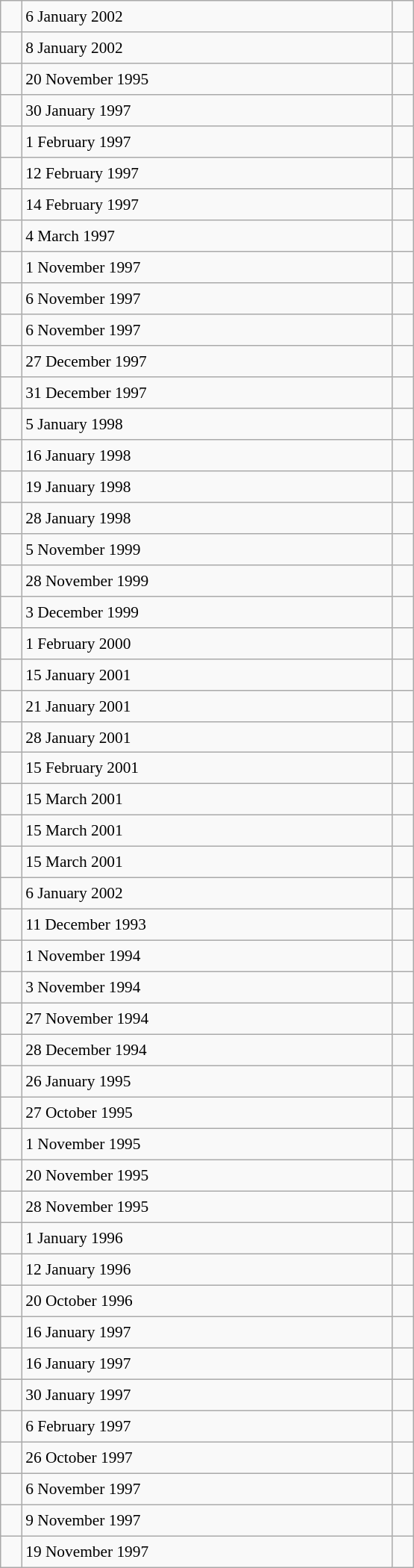<table class="wikitable" style="font-size: 89%; float: left; width: 26em; margin-right: 1em; height: 1400px">
<tr>
<td></td>
<td>6 January 2002</td>
<td></td>
</tr>
<tr>
<td></td>
<td>8 January 2002</td>
<td></td>
</tr>
<tr>
<td></td>
<td>20 November 1995</td>
<td></td>
</tr>
<tr>
<td></td>
<td>30 January 1997</td>
<td></td>
</tr>
<tr>
<td></td>
<td>1 February 1997</td>
<td></td>
</tr>
<tr>
<td></td>
<td>12 February 1997</td>
<td></td>
</tr>
<tr>
<td></td>
<td>14 February 1997</td>
<td></td>
</tr>
<tr>
<td></td>
<td>4 March 1997</td>
<td></td>
</tr>
<tr>
<td></td>
<td>1 November 1997</td>
<td></td>
</tr>
<tr>
<td></td>
<td>6 November 1997</td>
<td></td>
</tr>
<tr>
<td></td>
<td>6 November 1997</td>
<td></td>
</tr>
<tr>
<td></td>
<td>27 December 1997</td>
<td></td>
</tr>
<tr>
<td></td>
<td>31 December 1997</td>
<td></td>
</tr>
<tr>
<td></td>
<td>5 January 1998</td>
<td></td>
</tr>
<tr>
<td></td>
<td>16 January 1998</td>
<td></td>
</tr>
<tr>
<td></td>
<td>19 January 1998</td>
<td></td>
</tr>
<tr>
<td></td>
<td>28 January 1998</td>
<td></td>
</tr>
<tr>
<td></td>
<td>5 November 1999</td>
<td></td>
</tr>
<tr>
<td></td>
<td>28 November 1999</td>
<td></td>
</tr>
<tr>
<td></td>
<td>3 December 1999</td>
<td></td>
</tr>
<tr>
<td></td>
<td>1 February 2000</td>
<td></td>
</tr>
<tr>
<td></td>
<td>15 January 2001</td>
<td></td>
</tr>
<tr>
<td></td>
<td>21 January 2001</td>
<td></td>
</tr>
<tr>
<td></td>
<td>28 January 2001</td>
<td></td>
</tr>
<tr>
<td></td>
<td>15 February 2001</td>
<td></td>
</tr>
<tr>
<td></td>
<td>15 March 2001</td>
<td></td>
</tr>
<tr>
<td></td>
<td>15 March 2001</td>
<td></td>
</tr>
<tr>
<td></td>
<td>15 March 2001</td>
<td></td>
</tr>
<tr>
<td></td>
<td>6 January 2002</td>
<td></td>
</tr>
<tr>
<td></td>
<td>11 December 1993</td>
<td></td>
</tr>
<tr>
<td></td>
<td>1 November 1994</td>
<td></td>
</tr>
<tr>
<td></td>
<td>3 November 1994</td>
<td></td>
</tr>
<tr>
<td></td>
<td>27 November 1994</td>
<td></td>
</tr>
<tr>
<td></td>
<td>28 December 1994</td>
<td></td>
</tr>
<tr>
<td></td>
<td>26 January 1995</td>
<td></td>
</tr>
<tr>
<td></td>
<td>27 October 1995</td>
<td></td>
</tr>
<tr>
<td></td>
<td>1 November 1995</td>
<td></td>
</tr>
<tr>
<td></td>
<td>20 November 1995</td>
<td></td>
</tr>
<tr>
<td></td>
<td>28 November 1995</td>
<td></td>
</tr>
<tr>
<td></td>
<td>1 January 1996</td>
<td></td>
</tr>
<tr>
<td></td>
<td>12 January 1996</td>
<td></td>
</tr>
<tr>
<td></td>
<td>20 October 1996</td>
<td></td>
</tr>
<tr>
<td></td>
<td>16 January 1997</td>
<td></td>
</tr>
<tr>
<td></td>
<td>16 January 1997</td>
<td></td>
</tr>
<tr>
<td></td>
<td>30 January 1997</td>
<td></td>
</tr>
<tr>
<td></td>
<td>6 February 1997</td>
<td></td>
</tr>
<tr>
<td></td>
<td>26 October 1997</td>
<td></td>
</tr>
<tr>
<td></td>
<td>6 November 1997</td>
<td></td>
</tr>
<tr>
<td></td>
<td>9 November 1997</td>
<td></td>
</tr>
<tr>
<td></td>
<td>19 November 1997</td>
<td></td>
</tr>
</table>
